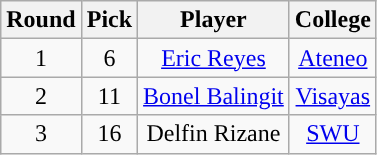<table class="wikitable sortable sortable">
<tr>
<th>Round</th>
<th>Pick</th>
<th>Player</th>
<th>College</th>
</tr>
<tr style="text-align: center">
<td>1</td>
<td>6</td>
<td><a href='#'>Eric Reyes</a></td>
<td><a href='#'>Ateneo</a></td>
</tr>
<tr style="text-align: center">
<td>2</td>
<td>11</td>
<td><a href='#'>Bonel Balingit</a></td>
<td><a href='#'>Visayas</a></td>
</tr>
<tr style="text-align: center">
<td>3</td>
<td>16</td>
<td>Delfin Rizane</td>
<td><a href='#'>SWU</a></td>
</tr>
</table>
